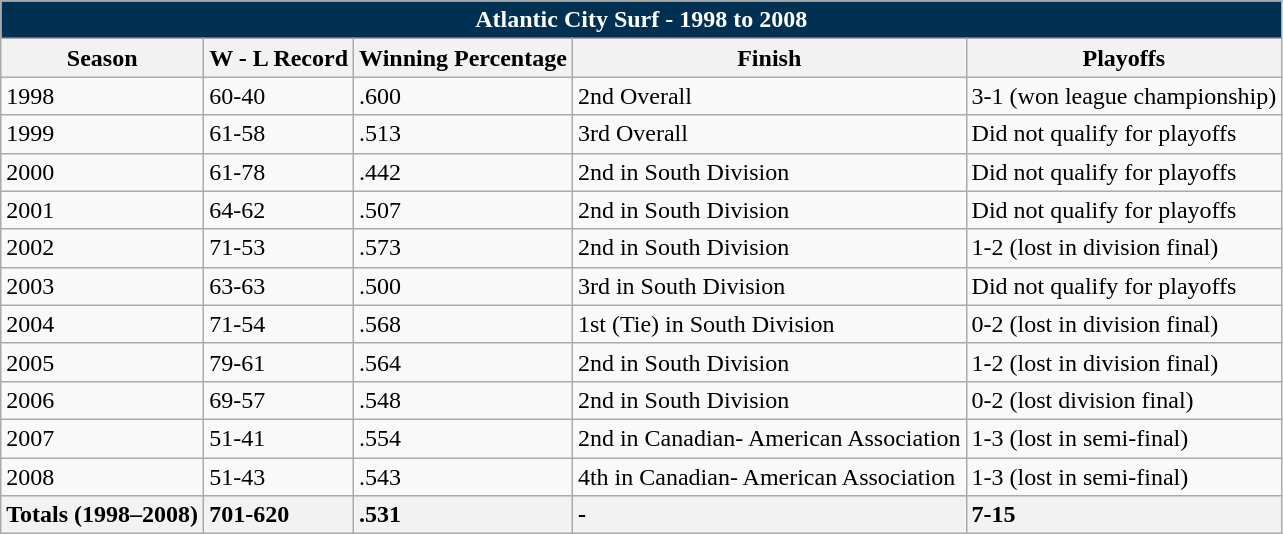<table class="wikitable">
<tr>
<th colspan="5"  style="background:#003153; color:white;">Atlantic City Surf - 1998 to 2008</th>
</tr>
<tr>
<th>Season</th>
<th>W - L Record</th>
<th>Winning Percentage</th>
<th>Finish</th>
<th>Playoffs</th>
</tr>
<tr>
<td>1998</td>
<td>60-40</td>
<td>.600</td>
<td>2nd Overall</td>
<td>3-1 (won league championship)</td>
</tr>
<tr>
<td>1999</td>
<td>61-58</td>
<td>.513</td>
<td>3rd Overall</td>
<td>Did not qualify for playoffs</td>
</tr>
<tr>
<td>2000</td>
<td>61-78</td>
<td>.442</td>
<td>2nd in South Division</td>
<td>Did not qualify for playoffs</td>
</tr>
<tr>
<td>2001</td>
<td>64-62</td>
<td>.507</td>
<td>2nd in South Division</td>
<td>Did not qualify for playoffs</td>
</tr>
<tr>
<td>2002</td>
<td>71-53</td>
<td>.573</td>
<td>2nd in South Division</td>
<td>1-2 (lost in division final)</td>
</tr>
<tr>
<td>2003</td>
<td>63-63</td>
<td>.500</td>
<td>3rd in South Division</td>
<td>Did not qualify for playoffs</td>
</tr>
<tr>
<td>2004</td>
<td>71-54</td>
<td>.568</td>
<td>1st (Tie) in South Division</td>
<td>0-2 (lost in division final)</td>
</tr>
<tr>
<td>2005</td>
<td>79-61</td>
<td>.564</td>
<td>2nd in South Division</td>
<td>1-2 (lost in division final)</td>
</tr>
<tr>
<td>2006</td>
<td>69-57</td>
<td>.548</td>
<td>2nd in South Division</td>
<td>0-2 (lost division final)</td>
</tr>
<tr>
<td>2007</td>
<td>51-41</td>
<td>.554</td>
<td>2nd in Canadian- American Association</td>
<td>1-3 (lost in semi-final)</td>
</tr>
<tr>
<td>2008</td>
<td>51-43</td>
<td>.543</td>
<td>4th in Canadian- American Association</td>
<td>1-3 (lost in semi-final)</td>
</tr>
<tr style="background:#f2f2f2; font-weight:bold">
<td>Totals (1998–2008)</td>
<td>701-620</td>
<td>.531</td>
<td>-</td>
<td>7-15</td>
</tr>
</table>
